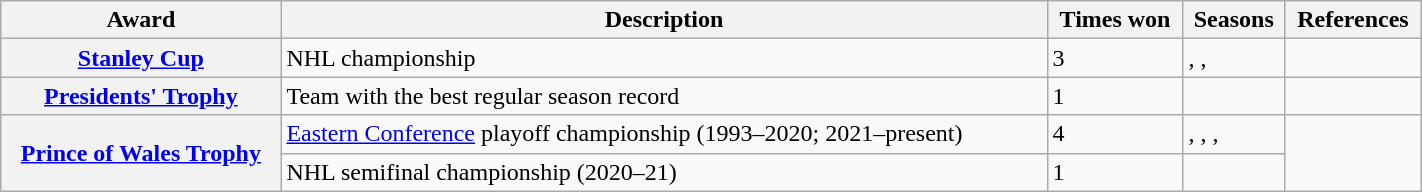<table class="wikitable" width="75%">
<tr>
<th scope="col">Award</th>
<th scope="col">Description</th>
<th scope="col">Times won</th>
<th scope="col">Seasons</th>
<th scope="col">References</th>
</tr>
<tr>
<th scope="row"><a href='#'>Stanley Cup</a></th>
<td>NHL championship</td>
<td>3</td>
<td>, , </td>
<td></td>
</tr>
<tr>
<th scope="row"><a href='#'>Presidents' Trophy</a></th>
<td>Team with the best regular season record</td>
<td>1</td>
<td></td>
<td></td>
</tr>
<tr>
<th scope="row" rowspan=2><a href='#'>Prince of Wales Trophy</a></th>
<td><a href='#'>Eastern Conference</a> playoff championship (1993–2020; 2021–present)</td>
<td>4</td>
<td>, , , </td>
<td rowspan=2></td>
</tr>
<tr>
<td>NHL semifinal championship (2020–21)</td>
<td>1</td>
<td></td>
</tr>
</table>
